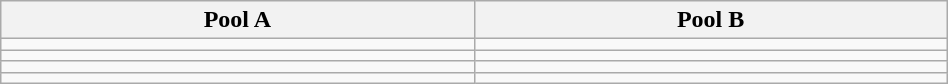<table class="wikitable" style="width:50%;">
<tr>
<th width=50%>Pool A</th>
<th width=50%>Pool B</th>
</tr>
<tr>
<td></td>
<td></td>
</tr>
<tr>
<td></td>
<td></td>
</tr>
<tr>
<td></td>
<td></td>
</tr>
<tr>
<td></td>
<td></td>
</tr>
</table>
